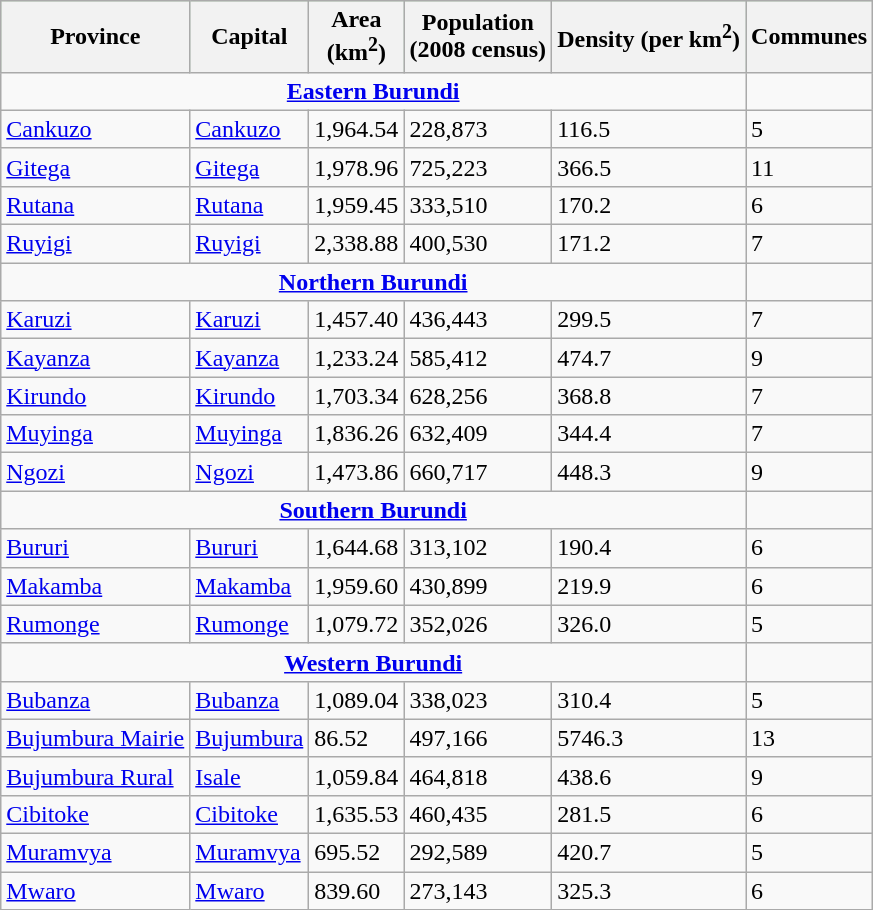<table class="wikitable sortable">
<tr bgcolor=#ACE1AF>
<th>Province</th>
<th>Capital</th>
<th>Area <br> (km<sup>2</sup>) </th>
<th>Population <br> (2008 census)</th>
<th>Density (per km<sup>2</sup>)</th>
<th>Communes</th>
</tr>
<tr>
<td colspan=5 style="text-align:center"><strong><a href='#'>Eastern Burundi</a></strong></td>
</tr>
<tr>
<td><a href='#'>Cankuzo</a></td>
<td><a href='#'>Cankuzo</a></td>
<td>1,964.54</td>
<td>228,873</td>
<td>116.5</td>
<td>5</td>
</tr>
<tr>
<td><a href='#'>Gitega</a></td>
<td><a href='#'>Gitega</a></td>
<td>1,978.96</td>
<td>725,223</td>
<td>366.5</td>
<td>11</td>
</tr>
<tr>
<td><a href='#'>Rutana</a></td>
<td><a href='#'>Rutana</a></td>
<td>1,959.45</td>
<td>333,510</td>
<td>170.2</td>
<td>6</td>
</tr>
<tr>
<td><a href='#'>Ruyigi</a></td>
<td><a href='#'>Ruyigi</a></td>
<td>2,338.88</td>
<td>400,530</td>
<td>171.2</td>
<td>7</td>
</tr>
<tr>
<td colspan=5 style="text-align:center"><strong><a href='#'>Northern Burundi</a></strong></td>
</tr>
<tr>
<td><a href='#'>Karuzi</a></td>
<td><a href='#'>Karuzi</a></td>
<td>1,457.40</td>
<td>436,443</td>
<td>299.5</td>
<td>7</td>
</tr>
<tr>
<td><a href='#'>Kayanza</a></td>
<td><a href='#'>Kayanza</a></td>
<td>1,233.24</td>
<td>585,412</td>
<td>474.7</td>
<td>9</td>
</tr>
<tr>
<td><a href='#'>Kirundo</a></td>
<td><a href='#'>Kirundo</a></td>
<td>1,703.34</td>
<td>628,256</td>
<td>368.8</td>
<td>7</td>
</tr>
<tr>
<td><a href='#'>Muyinga</a></td>
<td><a href='#'>Muyinga</a></td>
<td>1,836.26</td>
<td>632,409</td>
<td>344.4</td>
<td>7</td>
</tr>
<tr>
<td><a href='#'>Ngozi</a></td>
<td><a href='#'>Ngozi</a></td>
<td>1,473.86</td>
<td>660,717</td>
<td>448.3</td>
<td>9</td>
</tr>
<tr>
<td colspan=5 style="text-align:center"><strong><a href='#'>Southern Burundi</a></strong></td>
</tr>
<tr>
<td><a href='#'>Bururi</a></td>
<td><a href='#'>Bururi</a></td>
<td>1,644.68</td>
<td>313,102</td>
<td>190.4</td>
<td>6</td>
</tr>
<tr>
<td><a href='#'>Makamba</a></td>
<td><a href='#'>Makamba</a></td>
<td>1,959.60</td>
<td>430,899</td>
<td>219.9</td>
<td>6</td>
</tr>
<tr>
<td><a href='#'>Rumonge</a></td>
<td><a href='#'>Rumonge</a></td>
<td>1,079.72</td>
<td>352,026</td>
<td>326.0</td>
<td>5</td>
</tr>
<tr>
<td colspan=5 style="text-align:center"><strong><a href='#'>Western Burundi</a></strong></td>
</tr>
<tr>
<td><a href='#'>Bubanza</a></td>
<td><a href='#'>Bubanza</a></td>
<td>1,089.04</td>
<td>338,023</td>
<td>310.4</td>
<td>5</td>
</tr>
<tr>
<td><a href='#'>Bujumbura Mairie</a></td>
<td><a href='#'>Bujumbura</a></td>
<td>86.52</td>
<td>497,166</td>
<td>5746.3</td>
<td>13</td>
</tr>
<tr>
<td><a href='#'>Bujumbura Rural</a></td>
<td><a href='#'>Isale</a></td>
<td>1,059.84</td>
<td>464,818</td>
<td>438.6</td>
<td>9</td>
</tr>
<tr>
<td><a href='#'>Cibitoke</a></td>
<td><a href='#'>Cibitoke</a></td>
<td>1,635.53</td>
<td>460,435</td>
<td>281.5</td>
<td>6</td>
</tr>
<tr>
<td><a href='#'>Muramvya</a></td>
<td><a href='#'>Muramvya</a></td>
<td>695.52</td>
<td>292,589</td>
<td>420.7</td>
<td>5</td>
</tr>
<tr>
<td><a href='#'>Mwaro</a></td>
<td><a href='#'>Mwaro</a></td>
<td>839.60</td>
<td>273,143</td>
<td>325.3</td>
<td>6</td>
</tr>
</table>
